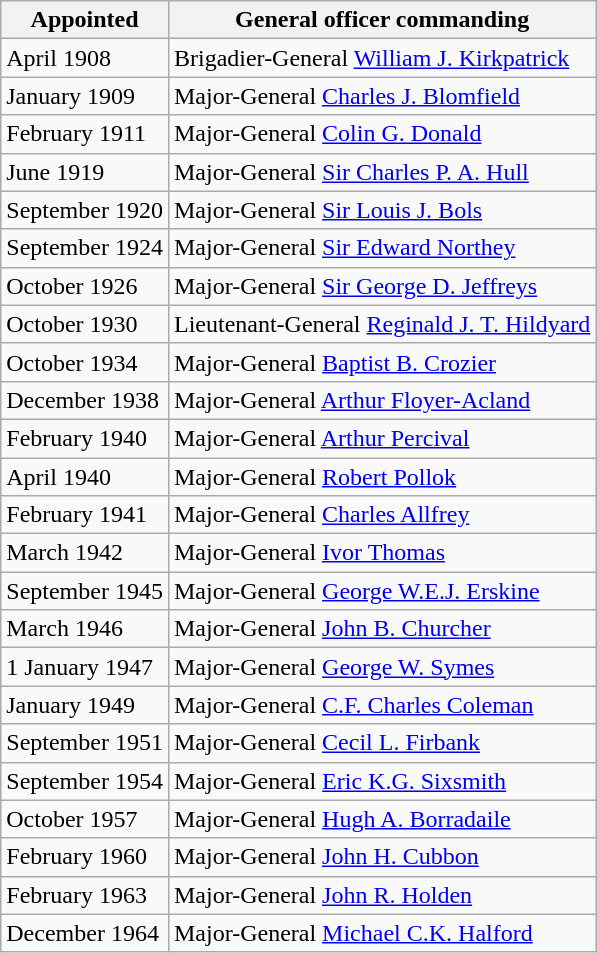<table class="wikitable" style="text-align: left; border-spacing: 2px; border: 1px solid darkgray;">
<tr>
<th>Appointed</th>
<th>General officer commanding</th>
</tr>
<tr>
<td>April 1908</td>
<td>Brigadier-General <a href='#'>William J. Kirkpatrick</a></td>
</tr>
<tr>
<td>January 1909</td>
<td>Major-General <a href='#'>Charles J. Blomfield</a></td>
</tr>
<tr>
<td>February 1911</td>
<td>Major-General <a href='#'>Colin G. Donald</a></td>
</tr>
<tr>
<td>June 1919</td>
<td>Major-General <a href='#'>Sir Charles P. A. Hull</a></td>
</tr>
<tr>
<td>September 1920</td>
<td>Major-General <a href='#'>Sir Louis J. Bols</a></td>
</tr>
<tr>
<td>September 1924</td>
<td>Major-General <a href='#'>Sir Edward Northey</a></td>
</tr>
<tr>
<td>October 1926</td>
<td>Major-General <a href='#'>Sir George D. Jeffreys</a></td>
</tr>
<tr>
<td>October 1930</td>
<td>Lieutenant-General <a href='#'>Reginald J. T. Hildyard</a></td>
</tr>
<tr>
<td>October 1934</td>
<td>Major-General <a href='#'>Baptist B. Crozier</a></td>
</tr>
<tr>
<td>December 1938</td>
<td>Major-General <a href='#'>Arthur Floyer-Acland</a></td>
</tr>
<tr>
<td>February 1940</td>
<td>Major-General <a href='#'>Arthur Percival</a></td>
</tr>
<tr>
<td>April 1940</td>
<td>Major-General <a href='#'>Robert Pollok</a></td>
</tr>
<tr>
<td>February 1941</td>
<td>Major-General <a href='#'>Charles Allfrey</a></td>
</tr>
<tr>
<td>March 1942</td>
<td>Major-General <a href='#'>Ivor Thomas</a></td>
</tr>
<tr>
<td>September 1945</td>
<td>Major-General <a href='#'>George W.E.J. Erskine</a></td>
</tr>
<tr>
<td>March 1946</td>
<td>Major-General <a href='#'>John B. Churcher</a></td>
</tr>
<tr>
<td>1 January 1947</td>
<td>Major-General <a href='#'>George W. Symes</a></td>
</tr>
<tr>
<td>January 1949</td>
<td>Major-General <a href='#'>C.F. Charles Coleman</a></td>
</tr>
<tr>
<td>September 1951</td>
<td>Major-General <a href='#'>Cecil L. Firbank</a></td>
</tr>
<tr>
<td>September 1954</td>
<td>Major-General <a href='#'>Eric K.G. Sixsmith</a></td>
</tr>
<tr>
<td>October 1957</td>
<td>Major-General <a href='#'>Hugh A. Borradaile</a></td>
</tr>
<tr>
<td>February 1960</td>
<td>Major-General <a href='#'>John H. Cubbon</a></td>
</tr>
<tr>
<td>February 1963</td>
<td>Major-General <a href='#'>John R. Holden</a></td>
</tr>
<tr>
<td>December 1964</td>
<td>Major-General <a href='#'>Michael C.K. Halford</a></td>
</tr>
</table>
